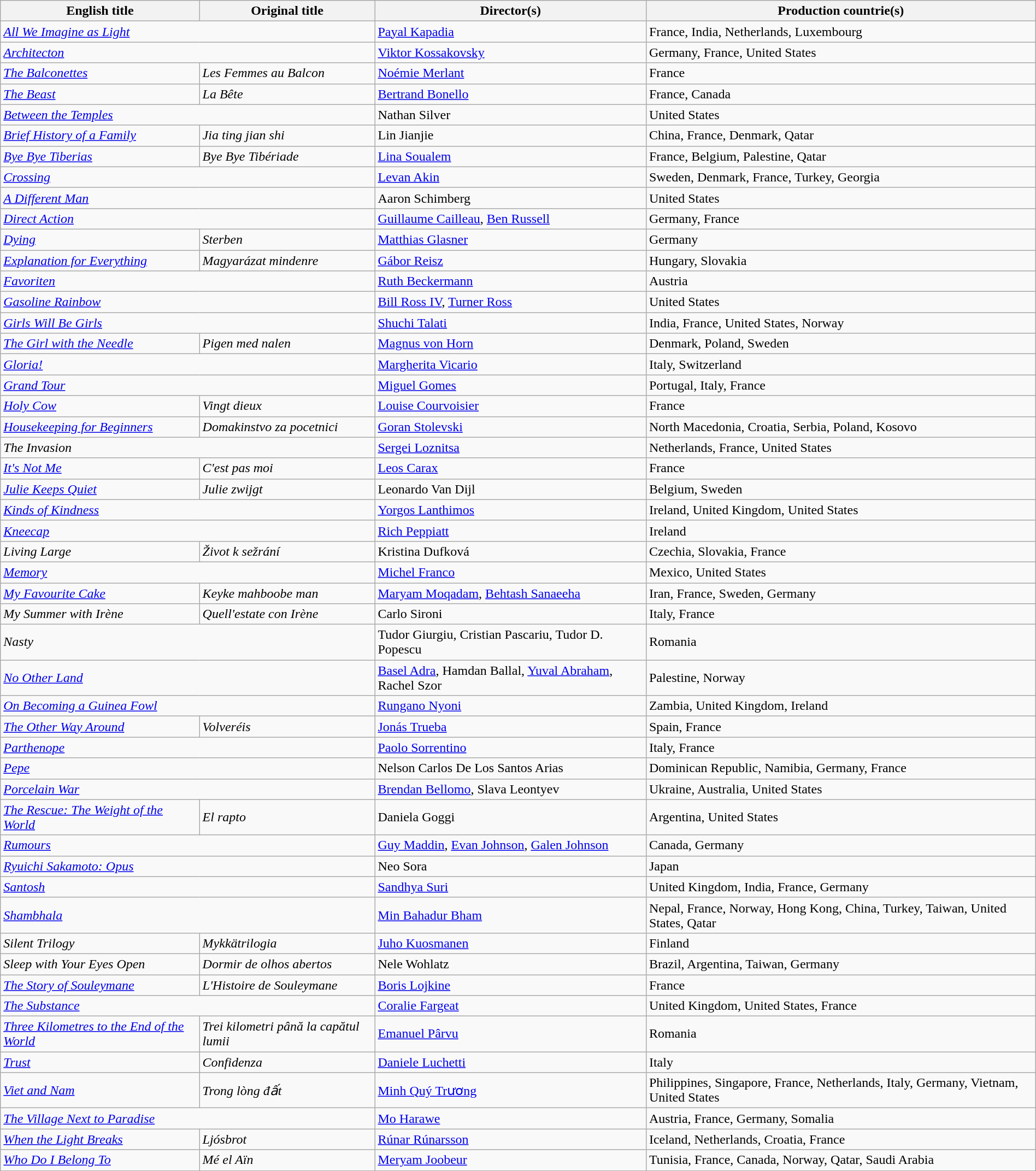<table class="sortable wikitable" style="width:100%; margin-bottom:4px" cellpadding="5">
<tr>
<th scope="col">English title</th>
<th scope="col">Original title</th>
<th scope="col">Director(s)</th>
<th scope="col">Production countrie(s)</th>
</tr>
<tr>
<td colspan=2><em><a href='#'>All We Imagine as Light</a></em></td>
<td><a href='#'>Payal Kapadia</a></td>
<td>France, India, Netherlands, Luxembourg</td>
</tr>
<tr>
<td colspan=2><em><a href='#'>Architecton</a></em></td>
<td><a href='#'>Viktor Kossakovsky</a></td>
<td>Germany, France, United States</td>
</tr>
<tr>
<td><em><a href='#'>The Balconettes</a></em></td>
<td><em>Les Femmes au Balcon</em></td>
<td><a href='#'>Noémie Merlant</a></td>
<td>France</td>
</tr>
<tr>
<td><em><a href='#'>The Beast</a></em></td>
<td><em>La Bête</em></td>
<td><a href='#'>Bertrand Bonello</a></td>
<td>France, Canada</td>
</tr>
<tr>
<td colspan=2><em><a href='#'>Between the Temples</a></em></td>
<td>Nathan Silver</td>
<td>United States</td>
</tr>
<tr>
<td><em><a href='#'>Brief History of a Family</a></em></td>
<td><em>Jia ting jian shi</em></td>
<td>Lin Jianjie</td>
<td>China, France, Denmark, Qatar</td>
</tr>
<tr>
<td><em><a href='#'>Bye Bye Tiberias</a></em></td>
<td><em>Bye Bye Tibériade</em></td>
<td><a href='#'>Lina Soualem</a></td>
<td>France, Belgium, Palestine, Qatar</td>
</tr>
<tr>
<td colspan=2><em><a href='#'>Crossing</a></em></td>
<td><a href='#'>Levan Akin</a></td>
<td>Sweden, Denmark, France, Turkey, Georgia</td>
</tr>
<tr>
<td colspan=2><em><a href='#'>A Different Man</a></em></td>
<td>Aaron Schimberg</td>
<td>United States</td>
</tr>
<tr>
<td colspan=2><em><a href='#'>Direct Action</a></em></td>
<td><a href='#'>Guillaume Cailleau</a>, <a href='#'>Ben Russell</a></td>
<td>Germany, France</td>
</tr>
<tr>
<td><em><a href='#'>Dying</a></em></td>
<td><em>Sterben</em></td>
<td><a href='#'>Matthias Glasner</a></td>
<td>Germany</td>
</tr>
<tr>
<td><em><a href='#'>Explanation for Everything</a></em></td>
<td><em>Magyarázat mindenre</em></td>
<td><a href='#'>Gábor Reisz</a></td>
<td>Hungary, Slovakia</td>
</tr>
<tr>
<td colspan=2><em><a href='#'>Favoriten</a></em></td>
<td><a href='#'>Ruth Beckermann</a></td>
<td>Austria</td>
</tr>
<tr>
<td colspan=2><em><a href='#'>Gasoline Rainbow</a></em></td>
<td><a href='#'>Bill Ross IV</a>, <a href='#'>Turner Ross</a></td>
<td>United States</td>
</tr>
<tr>
<td colspan=2><em><a href='#'>Girls Will Be Girls</a></em></td>
<td><a href='#'>Shuchi Talati</a></td>
<td>India, France, United States, Norway</td>
</tr>
<tr>
<td><em><a href='#'>The Girl with the Needle</a></em></td>
<td><em>Pigen med nalen</em></td>
<td><a href='#'>Magnus von Horn</a></td>
<td>Denmark, Poland, Sweden</td>
</tr>
<tr>
<td colspan=2><em><a href='#'>Gloria!</a></em></td>
<td><a href='#'>Margherita Vicario</a></td>
<td>Italy, Switzerland</td>
</tr>
<tr>
<td colspan=2><em><a href='#'>Grand Tour</a></em></td>
<td><a href='#'>Miguel Gomes</a></td>
<td>Portugal, Italy, France</td>
</tr>
<tr>
<td><em><a href='#'>Holy Cow</a></em></td>
<td><em>Vingt dieux</em></td>
<td><a href='#'>Louise Courvoisier</a></td>
<td>France</td>
</tr>
<tr>
<td><em><a href='#'>Housekeeping for Beginners</a></em></td>
<td><em>Domakinstvo za pocetnici</em></td>
<td><a href='#'>Goran Stolevski</a></td>
<td>North Macedonia, Croatia, Serbia, Poland, Kosovo</td>
</tr>
<tr>
<td colspan=2><em>The Invasion</em></td>
<td><a href='#'>Sergei Loznitsa</a></td>
<td>Netherlands, France, United States</td>
</tr>
<tr>
<td><em><a href='#'>It's Not Me</a></em></td>
<td><em>C'est pas moi</em></td>
<td><a href='#'>Leos Carax</a></td>
<td>France</td>
</tr>
<tr>
<td><em><a href='#'>Julie Keeps Quiet</a></em></td>
<td><em>Julie zwijgt</em></td>
<td>Leonardo Van Dijl</td>
<td>Belgium, Sweden</td>
</tr>
<tr>
<td colspan=2><em><a href='#'>Kinds of Kindness</a></em></td>
<td><a href='#'>Yorgos Lanthimos</a></td>
<td>Ireland, United Kingdom, United States</td>
</tr>
<tr>
<td colspan=2><em><a href='#'>Kneecap</a></em></td>
<td><a href='#'>Rich Peppiatt</a></td>
<td>Ireland</td>
</tr>
<tr>
<td><em>Living Large</em></td>
<td><em>Život k sežrání</em></td>
<td>Kristina Dufková</td>
<td>Czechia, Slovakia, France</td>
</tr>
<tr>
<td colspan=2><em><a href='#'>Memory</a></em></td>
<td><a href='#'>Michel Franco</a></td>
<td>Mexico, United States</td>
</tr>
<tr>
<td><em><a href='#'>My Favourite Cake</a></em></td>
<td><em>Keyke mahboobe man</em></td>
<td><a href='#'>Maryam Moqadam</a>, <a href='#'>Behtash Sanaeeha</a></td>
<td>Iran, France, Sweden, Germany</td>
</tr>
<tr>
<td><em>My Summer with Irène</em></td>
<td><em>Quell'estate con Irène</em></td>
<td>Carlo Sironi</td>
<td>Italy, France</td>
</tr>
<tr>
<td colspan=2><em>Nasty</em></td>
<td>Tudor Giurgiu, Cristian Pascariu, Tudor D. Popescu</td>
<td>Romania</td>
</tr>
<tr>
<td colspan=2><em><a href='#'>No Other Land</a></em></td>
<td><a href='#'>Basel Adra</a>, Hamdan Ballal, <a href='#'>Yuval Abraham</a>, Rachel Szor</td>
<td>Palestine, Norway</td>
</tr>
<tr>
<td colspan=2><em><a href='#'>On Becoming a Guinea Fowl</a></em></td>
<td><a href='#'>Rungano Nyoni</a></td>
<td>Zambia, United Kingdom, Ireland</td>
</tr>
<tr>
<td><em><a href='#'>The Other Way Around</a></em></td>
<td><em>Volveréis</em></td>
<td><a href='#'>Jonás Trueba</a></td>
<td>Spain, France</td>
</tr>
<tr>
<td colspan=2><em><a href='#'>Parthenope</a></em></td>
<td><a href='#'>Paolo Sorrentino</a></td>
<td>Italy, France</td>
</tr>
<tr>
<td colspan=2><em><a href='#'>Pepe</a></em></td>
<td>Nelson Carlos De Los Santos Arias</td>
<td>Dominican Republic, Namibia, Germany, France</td>
</tr>
<tr>
<td colspan=2><em><a href='#'>Porcelain War</a></em></td>
<td><a href='#'>Brendan Bellomo</a>, Slava Leontyev</td>
<td>Ukraine, Australia, United States</td>
</tr>
<tr>
<td><em><a href='#'>The Rescue: The Weight of the World</a></em></td>
<td><em>El rapto</em></td>
<td>Daniela Goggi</td>
<td>Argentina, United States</td>
</tr>
<tr>
<td colspan=2><em><a href='#'>Rumours</a></em></td>
<td><a href='#'>Guy Maddin</a>, <a href='#'>Evan Johnson</a>, <a href='#'>Galen Johnson</a></td>
<td>Canada, Germany</td>
</tr>
<tr>
<td colspan=2><em><a href='#'>Ryuichi Sakamoto: Opus</a></em></td>
<td>Neo Sora</td>
<td>Japan</td>
</tr>
<tr>
<td colspan=2><em><a href='#'>Santosh</a></em></td>
<td><a href='#'>Sandhya Suri</a></td>
<td>United Kingdom, India, France, Germany</td>
</tr>
<tr>
<td colspan=2><em><a href='#'>Shambhala</a></em></td>
<td><a href='#'>Min Bahadur Bham</a></td>
<td>Nepal, France, Norway, Hong Kong, China, Turkey, Taiwan, United States, Qatar</td>
</tr>
<tr>
<td><em>Silent Trilogy</em></td>
<td><em>Mykkätrilogia</em></td>
<td><a href='#'>Juho Kuosmanen</a></td>
<td>Finland</td>
</tr>
<tr>
<td><em>Sleep with Your Eyes Open</em></td>
<td><em>Dormir de olhos abertos</em></td>
<td>Nele Wohlatz</td>
<td>Brazil, Argentina, Taiwan, Germany</td>
</tr>
<tr>
<td><em><a href='#'>The Story of Souleymane</a></em></td>
<td><em>L'Histoire de Souleymane</em></td>
<td><a href='#'>Boris Lojkine</a></td>
<td>France</td>
</tr>
<tr>
<td colspan=2><em><a href='#'>The Substance</a></em></td>
<td><a href='#'>Coralie Fargeat</a></td>
<td>United Kingdom, United States, France</td>
</tr>
<tr>
<td><em><a href='#'>Three Kilometres to the End of the World</a></em></td>
<td><em>Trei kilometri până la capătul lumii</em></td>
<td><a href='#'>Emanuel Pârvu</a></td>
<td>Romania</td>
</tr>
<tr>
<td><em><a href='#'>Trust</a></em></td>
<td><em>Confidenza</em></td>
<td><a href='#'>Daniele Luchetti</a></td>
<td>Italy</td>
</tr>
<tr>
<td><em><a href='#'>Viet and Nam</a></em></td>
<td><em>Trong lòng đất</em></td>
<td><a href='#'>Minh Quý Trương</a></td>
<td>Philippines, Singapore, France, Netherlands, Italy, Germany, Vietnam, United States</td>
</tr>
<tr>
<td colspan=2><em><a href='#'>The Village Next to Paradise</a></em></td>
<td><a href='#'>Mo Harawe</a></td>
<td>Austria, France, Germany, Somalia</td>
</tr>
<tr>
<td><em><a href='#'>When the Light Breaks</a></em></td>
<td><em>Ljósbrot</em></td>
<td><a href='#'>Rúnar Rúnarsson</a></td>
<td>Iceland, Netherlands, Croatia, France</td>
</tr>
<tr>
<td><em><a href='#'>Who Do I Belong To</a></em></td>
<td><em>Mé el Aïn</em></td>
<td><a href='#'>Meryam Joobeur</a></td>
<td>Tunisia, France, Canada, Norway, Qatar, Saudi Arabia</td>
</tr>
</table>
